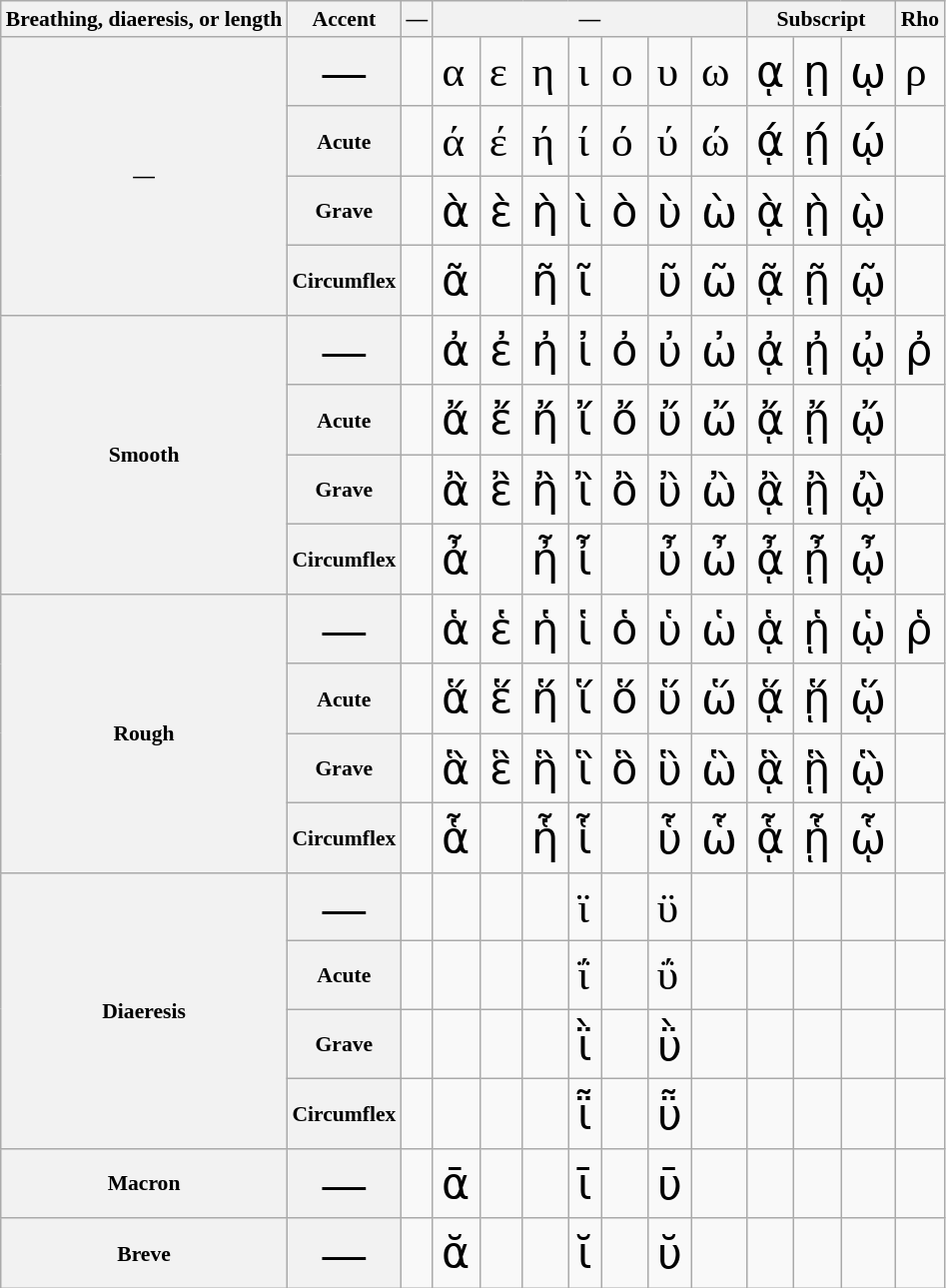<table class="wikitable polytonic" style="font-size:180%">
<tr>
<th scope="col" style="font-size:50%">Breathing, diaeresis, or length</th>
<th scope="col" style="font-size:50%">Accent</th>
<th scope="col" style="font-size:50%">—</th>
<th scope="col" colspan="7" style="font-size:50%">—</th>
<th scope="col" colspan="3" style="font-size:50%">Subscript</th>
<th scope="col" style="font-size:50%">Rho</th>
</tr>
<tr>
<th scope="rowgroup" rowspan="4" style="font-size:50%">—</th>
<th scope="row">—</th>
<td></td>
<td>α</td>
<td>ε</td>
<td>η</td>
<td>ι</td>
<td>ο</td>
<td>υ</td>
<td>ω</td>
<td>ᾳ</td>
<td>ῃ</td>
<td>ῳ</td>
<td>ρ</td>
</tr>
<tr>
<th scope="row" style="font-size:50%">Acute</th>
<td></td>
<td>ά</td>
<td>έ</td>
<td>ή</td>
<td>ί</td>
<td>ό</td>
<td>ύ</td>
<td>ώ</td>
<td>ᾴ</td>
<td>ῄ</td>
<td>ῴ</td>
<td></td>
</tr>
<tr>
<th scope="row" style="font-size:50%">Grave</th>
<td></td>
<td>ὰ</td>
<td>ὲ</td>
<td>ὴ</td>
<td>ὶ</td>
<td>ὸ</td>
<td>ὺ</td>
<td>ὼ</td>
<td>ᾲ</td>
<td>ῂ</td>
<td>ῲ</td>
<td></td>
</tr>
<tr>
<th scope="row" style="font-size:50%">Circumflex</th>
<td></td>
<td>ᾶ</td>
<td></td>
<td>ῆ</td>
<td>ῖ</td>
<td></td>
<td>ῦ</td>
<td>ῶ</td>
<td>ᾷ</td>
<td>ῇ</td>
<td>ῷ</td>
<td></td>
</tr>
<tr>
<th scope="rowgroup" rowspan="4" style="font-size:50%">Smooth</th>
<th scope="row">—</th>
<td></td>
<td>ἀ</td>
<td>ἐ</td>
<td>ἠ</td>
<td>ἰ</td>
<td>ὀ</td>
<td>ὐ</td>
<td>ὠ</td>
<td>ᾀ</td>
<td>ᾐ</td>
<td>ᾠ</td>
<td>ῤ</td>
</tr>
<tr>
<th scope="row" style="font-size:50%">Acute</th>
<td></td>
<td>ἄ</td>
<td>ἔ</td>
<td>ἤ</td>
<td>ἴ</td>
<td>ὄ</td>
<td>ὔ</td>
<td>ὤ</td>
<td>ᾄ</td>
<td>ᾔ</td>
<td>ᾤ</td>
<td></td>
</tr>
<tr>
<th scope="row" style="font-size:50%">Grave</th>
<td></td>
<td>ἂ</td>
<td>ἒ</td>
<td>ἢ</td>
<td>ἲ</td>
<td>ὂ</td>
<td>ὒ</td>
<td>ὢ</td>
<td>ᾂ</td>
<td>ᾒ</td>
<td>ᾢ</td>
<td></td>
</tr>
<tr>
<th scope="row" style="font-size:50%">Circumflex</th>
<td></td>
<td>ἆ</td>
<td></td>
<td>ἦ</td>
<td>ἶ</td>
<td></td>
<td>ὖ</td>
<td>ὦ</td>
<td>ᾆ</td>
<td>ᾖ</td>
<td>ᾦ</td>
<td></td>
</tr>
<tr>
<th scope="rowgroup" rowspan="4" style="font-size:50%">Rough</th>
<th scope="row">—</th>
<td></td>
<td>ἁ</td>
<td>ἑ</td>
<td>ἡ</td>
<td>ἱ</td>
<td>ὁ</td>
<td>ὑ</td>
<td>ὡ</td>
<td>ᾁ</td>
<td>ᾑ</td>
<td>ᾡ</td>
<td>ῥ</td>
</tr>
<tr>
<th scope="row" style="font-size:50%">Acute</th>
<td></td>
<td>ἅ</td>
<td>ἕ</td>
<td>ἥ</td>
<td>ἵ</td>
<td>ὅ</td>
<td>ὕ</td>
<td>ὥ</td>
<td>ᾅ</td>
<td>ᾕ</td>
<td>ᾥ</td>
<td></td>
</tr>
<tr>
<th scope="row" style="font-size:50%">Grave</th>
<td></td>
<td>ἃ</td>
<td>ἓ</td>
<td>ἣ</td>
<td>ἳ</td>
<td>ὃ</td>
<td>ὓ</td>
<td>ὣ</td>
<td>ᾃ</td>
<td>ᾓ</td>
<td>ᾣ</td>
<td></td>
</tr>
<tr>
<th scope="row" style="font-size:50%">Circumflex</th>
<td></td>
<td>ἇ</td>
<td></td>
<td>ἧ</td>
<td>ἷ</td>
<td></td>
<td>ὗ</td>
<td>ὧ</td>
<td>ᾇ</td>
<td>ᾗ</td>
<td>ᾧ</td>
<td></td>
</tr>
<tr>
<th scope="rowgroup" rowspan="4" style="font-size:50%">Diaeresis</th>
<th scope="row">—</th>
<td></td>
<td></td>
<td></td>
<td></td>
<td>ϊ</td>
<td></td>
<td>ϋ</td>
<td></td>
<td></td>
<td></td>
<td></td>
<td></td>
</tr>
<tr>
<th scope="row" style="font-size:50%">Acute</th>
<td></td>
<td></td>
<td></td>
<td></td>
<td>ΐ</td>
<td></td>
<td>ΰ</td>
<td></td>
<td></td>
<td></td>
<td></td>
<td></td>
</tr>
<tr>
<th scope="row" style="font-size:50%">Grave</th>
<td></td>
<td></td>
<td></td>
<td></td>
<td>ῒ</td>
<td></td>
<td>ῢ</td>
<td></td>
<td></td>
<td></td>
<td></td>
<td></td>
</tr>
<tr>
<th scope="row" style="font-size:50%">Circumflex</th>
<td></td>
<td></td>
<td></td>
<td></td>
<td>ῗ</td>
<td></td>
<td>ῧ</td>
<td></td>
<td></td>
<td></td>
<td></td>
<td></td>
</tr>
<tr>
<th scope="row" style="font-size:50%">Macron</th>
<th scope="row">—</th>
<td></td>
<td>ᾱ</td>
<td></td>
<td></td>
<td>ῑ</td>
<td></td>
<td>ῡ</td>
<td></td>
<td></td>
<td></td>
<td></td>
<td></td>
</tr>
<tr>
<th scope="row" style="font-size:50%">Breve</th>
<th scope="row">—</th>
<td></td>
<td>ᾰ</td>
<td></td>
<td></td>
<td>ῐ</td>
<td></td>
<td>ῠ</td>
<td></td>
<td></td>
<td></td>
<td></td>
<td></td>
</tr>
</table>
